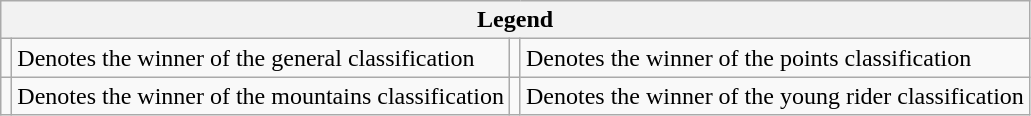<table class="wikitable">
<tr>
<th colspan="4">Legend</th>
</tr>
<tr>
<td></td>
<td>Denotes the winner of the general classification</td>
<td></td>
<td>Denotes the winner of the points classification</td>
</tr>
<tr>
<td></td>
<td>Denotes the winner of the mountains classification</td>
<td></td>
<td>Denotes the winner of the young rider classification</td>
</tr>
</table>
